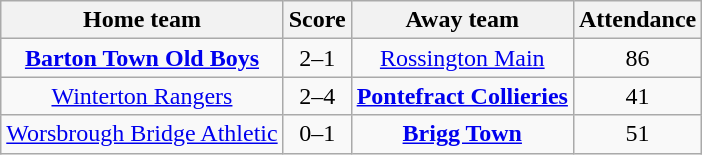<table class="wikitable" style="text-align: center">
<tr>
<th>Home team</th>
<th>Score</th>
<th>Away team</th>
<th>Attendance</th>
</tr>
<tr>
<td><strong><a href='#'>Barton Town Old Boys</a></strong></td>
<td>2–1</td>
<td><a href='#'>Rossington Main</a></td>
<td>86</td>
</tr>
<tr>
<td><a href='#'>Winterton Rangers</a></td>
<td>2–4</td>
<td><strong><a href='#'>Pontefract Collieries</a></strong></td>
<td>41</td>
</tr>
<tr>
<td><a href='#'>Worsbrough Bridge Athletic</a></td>
<td>0–1</td>
<td><strong><a href='#'>Brigg Town</a></strong></td>
<td>51</td>
</tr>
</table>
